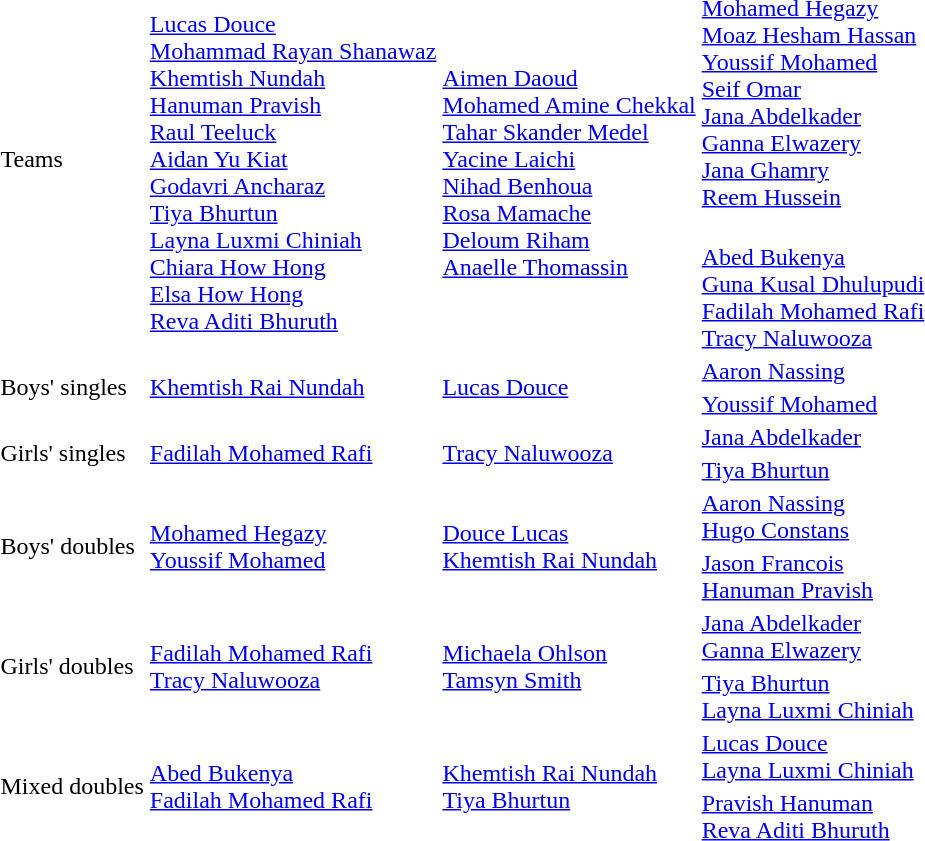<table>
<tr>
<td rowspan=2>Teams</td>
<td rowspan=2><br><a href='#'>Lucas Douce</a><br><a href='#'>Mohammad Rayan Shanawaz</a><br><a href='#'>Khemtish Nundah</a><br><a href='#'>Hanuman Pravish</a><br><a href='#'>Raul Teeluck</a><br><a href='#'>Aidan Yu Kiat</a><br><a href='#'>Godavri Ancharaz</a><br><a href='#'>Tiya Bhurtun</a><br><a href='#'>Layna Luxmi Chiniah</a><br><a href='#'>Chiara How Hong</a><br><a href='#'>Elsa How Hong</a><br><a href='#'>Reva Aditi Bhuruth</a></td>
<td rowspan=2><br><a href='#'>Aimen Daoud</a><br><a href='#'>Mohamed Amine Chekkal</a><br><a href='#'>Tahar Skander Medel</a><br><a href='#'>Yacine Laichi</a><br><a href='#'>Nihad Benhoua</a><br><a href='#'>Rosa Mamache</a><br><a href='#'>Deloum Riham</a><br><a href='#'>Anaelle Thomassin</a></td>
<td><br><a href='#'>Mohamed Hegazy</a><br><a href='#'>Moaz Hesham Hassan</a><br><a href='#'>Youssif Mohamed</a><br><a href='#'>Seif Omar</a><br><a href='#'>Jana Abdelkader</a><br><a href='#'>Ganna Elwazery</a><br><a href='#'>Jana Ghamry</a><br><a href='#'>Reem Hussein</a></td>
</tr>
<tr>
<td><br><a href='#'>Abed Bukenya</a><br><a href='#'>Guna Kusal Dhulupudi</a><br><a href='#'>Fadilah Mohamed Rafi</a><br><a href='#'>Tracy Naluwooza</a></td>
</tr>
<tr>
<td rowspan=2>Boys' singles</td>
<td rowspan=2> <a href='#'>Khemtish Rai Nundah</a></td>
<td rowspan=2> <a href='#'>Lucas Douce</a></td>
<td> <a href='#'>Aaron Nassing</a></td>
</tr>
<tr>
<td> <a href='#'>Youssif Mohamed</a></td>
</tr>
<tr>
<td rowspan=2>Girls' singles</td>
<td rowspan=2> <a href='#'>Fadilah Mohamed Rafi</a></td>
<td rowspan=2> <a href='#'>Tracy Naluwooza</a></td>
<td> <a href='#'>Jana Abdelkader</a></td>
</tr>
<tr>
<td> <a href='#'>Tiya Bhurtun</a></td>
</tr>
<tr>
<td rowspan=2>Boys' doubles</td>
<td rowspan=2> <a href='#'>Mohamed Hegazy</a><br> <a href='#'>Youssif Mohamed</a></td>
<td rowspan=2> <a href='#'>Douce Lucas</a><br> <a href='#'>Khemtish Rai Nundah</a></td>
<td> <a href='#'>Aaron Nassing</a><br> <a href='#'>Hugo Constans</a></td>
</tr>
<tr>
<td> <a href='#'>Jason Francois</a><br> <a href='#'>Hanuman Pravish</a></td>
</tr>
<tr>
<td rowspan=2>Girls' doubles</td>
<td rowspan=2> <a href='#'>Fadilah Mohamed Rafi</a><br> <a href='#'>Tracy Naluwooza</a></td>
<td rowspan=2> <a href='#'>Michaela Ohlson</a><br> <a href='#'>Tamsyn Smith</a></td>
<td> <a href='#'>Jana Abdelkader</a><br> <a href='#'>Ganna Elwazery</a></td>
</tr>
<tr>
<td> <a href='#'>Tiya Bhurtun</a><br> <a href='#'>Layna Luxmi Chiniah</a></td>
</tr>
<tr>
<td rowspan=2>Mixed doubles</td>
<td rowspan=2> <a href='#'>Abed Bukenya</a><br> <a href='#'>Fadilah Mohamed Rafi</a></td>
<td rowspan=2> <a href='#'>Khemtish Rai Nundah</a><br> <a href='#'>Tiya Bhurtun</a></td>
<td> <a href='#'>Lucas Douce</a><br> <a href='#'>Layna Luxmi Chiniah</a></td>
</tr>
<tr>
<td> <a href='#'>Pravish Hanuman</a><br> <a href='#'>Reva Aditi Bhuruth</a></td>
</tr>
</table>
